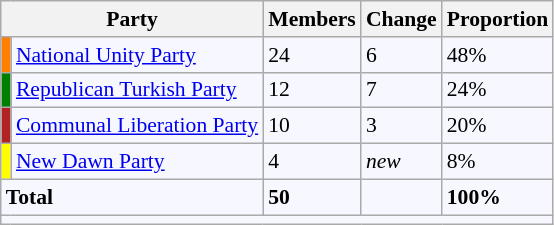<table class=wikitable style="border:1px solid #8888aa; background-color:#f7f8ff; padding:0px; font-size:90%;">
<tr>
<th colspan="2">Party</th>
<th>Members</th>
<th>Change</th>
<th>Proportion</th>
</tr>
<tr>
<td style="background: #FF7F00"></td>
<td><a href='#'>National Unity Party</a></td>
<td>24</td>
<td>6</td>
<td>48%</td>
</tr>
<tr>
<td style="background: #008000"></td>
<td><a href='#'>Republican Turkish Party</a></td>
<td>12</td>
<td>7</td>
<td>24%</td>
</tr>
<tr>
<td style="background: #B22222"></td>
<td><a href='#'>Communal Liberation Party</a></td>
<td>10</td>
<td>3</td>
<td>20%</td>
</tr>
<tr>
<td style="background: #FFFF00"></td>
<td><a href='#'>New Dawn Party</a></td>
<td>4</td>
<td><em>new</em></td>
<td>8%</td>
</tr>
<tr>
<td colspan="2"><strong>Total</strong></td>
<td><strong>50</strong></td>
<td></td>
<td><strong>100%</strong></td>
</tr>
<tr>
<td colspan="7"></td>
</tr>
</table>
